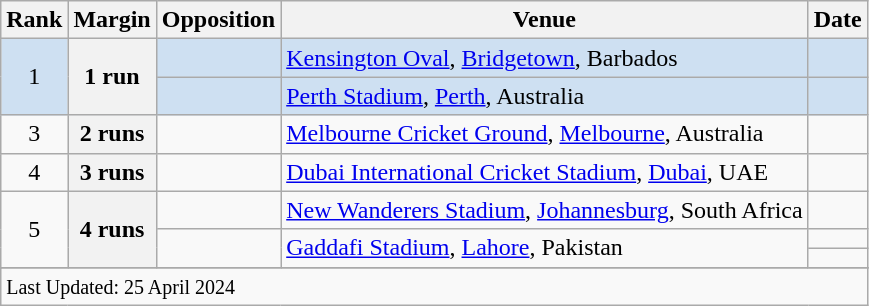<table class="wikitable plainrowheaders sortable">
<tr>
<th scope=col>Rank</th>
<th scope=col>Margin</th>
<th scope=col>Opposition</th>
<th scope=col>Venue</th>
<th scope=col>Date</th>
</tr>
<tr bgcolor=#cee0f2>
<td align=center rowspan=2>1</td>
<th scope=row style=text-align:center; rowspan=2>1 run</th>
<td></td>
<td><a href='#'>Kensington Oval</a>, <a href='#'>Bridgetown</a>, Barbados</td>
<td> </td>
</tr>
<tr bgcolor=#cee0f2>
<td></td>
<td><a href='#'>Perth Stadium</a>, <a href='#'>Perth</a>, Australia</td>
<td> </td>
</tr>
<tr>
<td align=center>3</td>
<th scope=row style=text-align:center;>2 runs</th>
<td></td>
<td><a href='#'>Melbourne Cricket Ground</a>, <a href='#'>Melbourne</a>, Australia</td>
<td></td>
</tr>
<tr>
<td align=center>4</td>
<th scope=row style=text-align:center;>3 runs</th>
<td></td>
<td><a href='#'>Dubai International Cricket Stadium</a>, <a href='#'>Dubai</a>, UAE</td>
<td></td>
</tr>
<tr>
<td align=center rowspan=3>5</td>
<th scope=row style=text-align:center; rowspan=3>4 runs</th>
<td></td>
<td><a href='#'>New Wanderers Stadium</a>, <a href='#'>Johannesburg</a>, South Africa</td>
<td></td>
</tr>
<tr>
<td rowspan=2></td>
<td rowspan=2><a href='#'>Gaddafi Stadium</a>, <a href='#'>Lahore</a>, Pakistan</td>
<td></td>
</tr>
<tr>
<td></td>
</tr>
<tr>
</tr>
<tr class=sortbottom>
<td colspan=5><small>Last Updated: 25 April 2024</small></td>
</tr>
</table>
